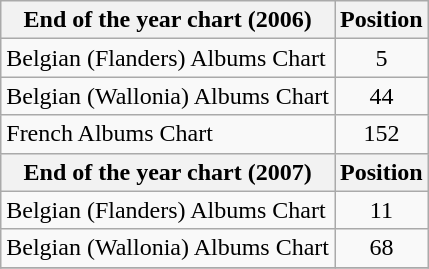<table class="wikitable sortable">
<tr>
<th align="left">End of the year chart (2006)</th>
<th align="center">Position</th>
</tr>
<tr>
<td align="left">Belgian (Flanders) Albums Chart</td>
<td align="center">5</td>
</tr>
<tr>
<td align="left">Belgian (Wallonia) Albums Chart</td>
<td align="center">44</td>
</tr>
<tr>
<td align="left">French Albums Chart</td>
<td align="center">152</td>
</tr>
<tr>
<th align="left">End of the year chart (2007)</th>
<th align="center">Position</th>
</tr>
<tr>
<td align="left">Belgian (Flanders) Albums Chart</td>
<td align="center">11</td>
</tr>
<tr>
<td align="left">Belgian (Wallonia) Albums Chart</td>
<td align="center">68</td>
</tr>
<tr>
</tr>
</table>
